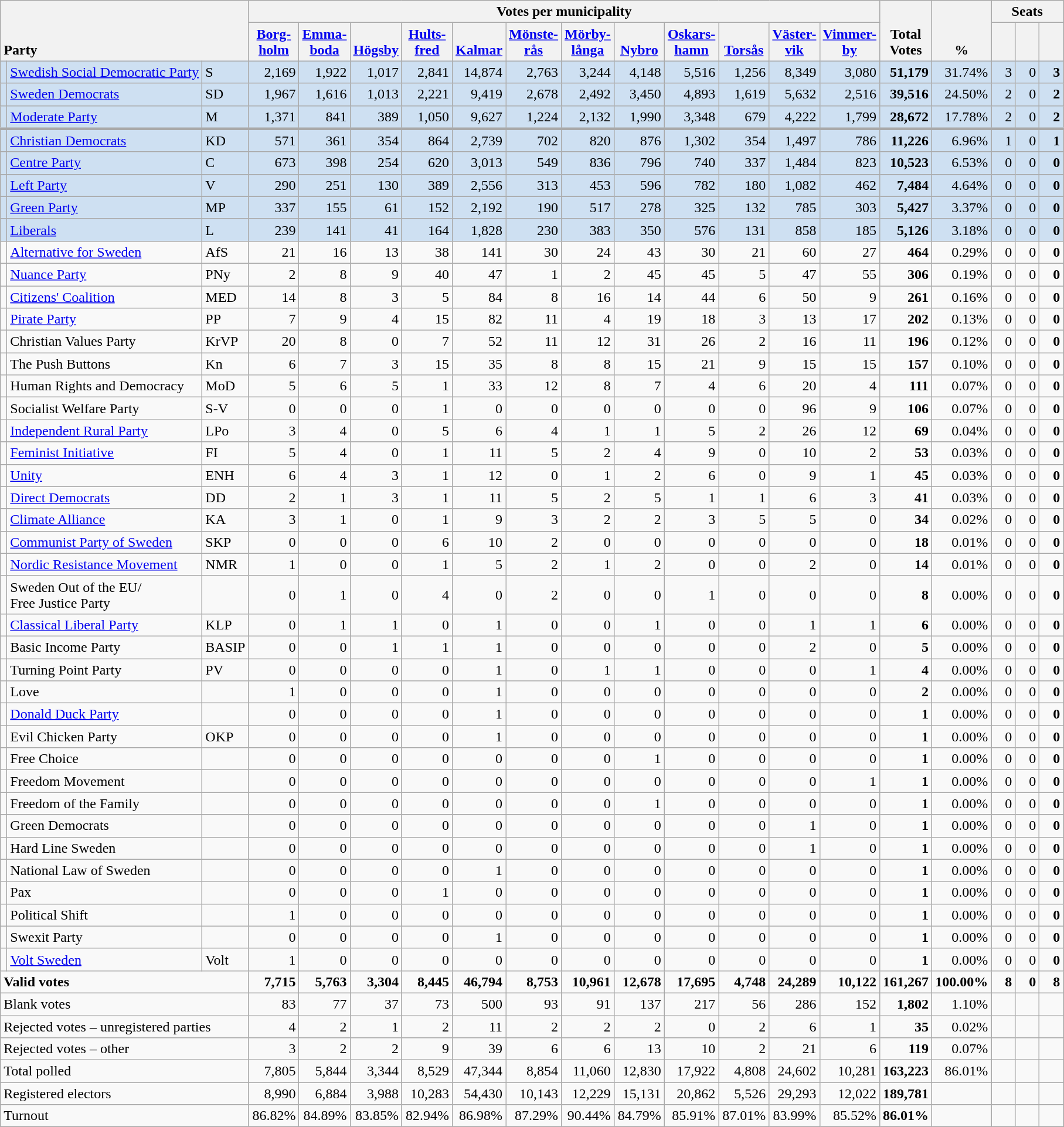<table class="wikitable" border="1" style="text-align:right;">
<tr>
<th style="text-align:left;" valign=bottom rowspan=2 colspan=3>Party</th>
<th colspan=12>Votes per municipality</th>
<th align=center valign=bottom rowspan=2 width="50">Total Votes</th>
<th align=center valign=bottom rowspan=2 width="50">%</th>
<th colspan=3>Seats</th>
</tr>
<tr>
<th align=center valign=bottom width="50"><a href='#'>Borg- holm</a></th>
<th align=center valign=bottom width="50"><a href='#'>Emma- boda</a></th>
<th align=center valign=bottom width="50"><a href='#'>Högsby</a></th>
<th align=center valign=bottom width="50"><a href='#'>Hults- fred</a></th>
<th align=center valign=bottom width="50"><a href='#'>Kalmar</a></th>
<th align=center valign=bottom width="50"><a href='#'>Mönste- rås</a></th>
<th align=center valign=bottom width="50"><a href='#'>Mörby- långa</a></th>
<th align=center valign=bottom width="50"><a href='#'>Nybro</a></th>
<th align=center valign=bottom width="50"><a href='#'>Oskars- hamn</a></th>
<th align=center valign=bottom width="50"><a href='#'>Torsås</a></th>
<th align=center valign=bottom width="50"><a href='#'>Väster- vik</a></th>
<th align=center valign=bottom width="50"><a href='#'>Vimmer- by</a></th>
<th align=center valign=bottom width="20"><small></small></th>
<th align=center valign=bottom width="20"><small><a href='#'></a></small></th>
<th align=center valign=bottom width="20"><small></small></th>
</tr>
<tr style="background:#CEE0F2;">
<td></td>
<td align=left style="white-space: nowrap;"><a href='#'>Swedish Social Democratic Party</a></td>
<td align=left>S</td>
<td>2,169</td>
<td>1,922</td>
<td>1,017</td>
<td>2,841</td>
<td>14,874</td>
<td>2,763</td>
<td>3,244</td>
<td>4,148</td>
<td>5,516</td>
<td>1,256</td>
<td>8,349</td>
<td>3,080</td>
<td><strong>51,179</strong></td>
<td>31.74%</td>
<td>3</td>
<td>0</td>
<td><strong>3</strong></td>
</tr>
<tr style="background:#CEE0F2;">
<td></td>
<td align=left><a href='#'>Sweden Democrats</a></td>
<td align=left>SD</td>
<td>1,967</td>
<td>1,616</td>
<td>1,013</td>
<td>2,221</td>
<td>9,419</td>
<td>2,678</td>
<td>2,492</td>
<td>3,450</td>
<td>4,893</td>
<td>1,619</td>
<td>5,632</td>
<td>2,516</td>
<td><strong>39,516</strong></td>
<td>24.50%</td>
<td>2</td>
<td>0</td>
<td><strong>2</strong></td>
</tr>
<tr style="background:#CEE0F2;">
<td></td>
<td align=left><a href='#'>Moderate Party</a></td>
<td align=left>M</td>
<td>1,371</td>
<td>841</td>
<td>389</td>
<td>1,050</td>
<td>9,627</td>
<td>1,224</td>
<td>2,132</td>
<td>1,990</td>
<td>3,348</td>
<td>679</td>
<td>4,222</td>
<td>1,799</td>
<td><strong>28,672</strong></td>
<td>17.78%</td>
<td>2</td>
<td>0</td>
<td><strong>2</strong></td>
</tr>
<tr style="background:#CEE0F2; border-top:3px solid darkgray;">
<td></td>
<td align=left><a href='#'>Christian Democrats</a></td>
<td align=left>KD</td>
<td>571</td>
<td>361</td>
<td>354</td>
<td>864</td>
<td>2,739</td>
<td>702</td>
<td>820</td>
<td>876</td>
<td>1,302</td>
<td>354</td>
<td>1,497</td>
<td>786</td>
<td><strong>11,226</strong></td>
<td>6.96%</td>
<td>1</td>
<td>0</td>
<td><strong>1</strong></td>
</tr>
<tr style="background:#CEE0F2;">
<td></td>
<td align=left><a href='#'>Centre Party</a></td>
<td align=left>C</td>
<td>673</td>
<td>398</td>
<td>254</td>
<td>620</td>
<td>3,013</td>
<td>549</td>
<td>836</td>
<td>796</td>
<td>740</td>
<td>337</td>
<td>1,484</td>
<td>823</td>
<td><strong>10,523</strong></td>
<td>6.53%</td>
<td>0</td>
<td>0</td>
<td><strong>0</strong></td>
</tr>
<tr style="background:#CEE0F2;">
<td></td>
<td align=left><a href='#'>Left Party</a></td>
<td align=left>V</td>
<td>290</td>
<td>251</td>
<td>130</td>
<td>389</td>
<td>2,556</td>
<td>313</td>
<td>453</td>
<td>596</td>
<td>782</td>
<td>180</td>
<td>1,082</td>
<td>462</td>
<td><strong>7,484</strong></td>
<td>4.64%</td>
<td>0</td>
<td>0</td>
<td><strong>0</strong></td>
</tr>
<tr style="background:#CEE0F2;">
<td></td>
<td align=left><a href='#'>Green Party</a></td>
<td align=left>MP</td>
<td>337</td>
<td>155</td>
<td>61</td>
<td>152</td>
<td>2,192</td>
<td>190</td>
<td>517</td>
<td>278</td>
<td>325</td>
<td>132</td>
<td>785</td>
<td>303</td>
<td><strong>5,427</strong></td>
<td>3.37%</td>
<td>0</td>
<td>0</td>
<td><strong>0</strong></td>
</tr>
<tr style="background:#CEE0F2;">
<td></td>
<td align=left><a href='#'>Liberals</a></td>
<td align=left>L</td>
<td>239</td>
<td>141</td>
<td>41</td>
<td>164</td>
<td>1,828</td>
<td>230</td>
<td>383</td>
<td>350</td>
<td>576</td>
<td>131</td>
<td>858</td>
<td>185</td>
<td><strong>5,126</strong></td>
<td>3.18%</td>
<td>0</td>
<td>0</td>
<td><strong>0</strong></td>
</tr>
<tr>
<td></td>
<td align=left><a href='#'>Alternative for Sweden</a></td>
<td align=left>AfS</td>
<td>21</td>
<td>16</td>
<td>13</td>
<td>38</td>
<td>141</td>
<td>30</td>
<td>24</td>
<td>43</td>
<td>30</td>
<td>21</td>
<td>60</td>
<td>27</td>
<td><strong>464</strong></td>
<td>0.29%</td>
<td>0</td>
<td>0</td>
<td><strong>0</strong></td>
</tr>
<tr>
<td></td>
<td align=left><a href='#'>Nuance Party</a></td>
<td align=left>PNy</td>
<td>2</td>
<td>8</td>
<td>9</td>
<td>40</td>
<td>47</td>
<td>1</td>
<td>2</td>
<td>45</td>
<td>45</td>
<td>5</td>
<td>47</td>
<td>55</td>
<td><strong>306</strong></td>
<td>0.19%</td>
<td>0</td>
<td>0</td>
<td><strong>0</strong></td>
</tr>
<tr>
<td></td>
<td align=left><a href='#'>Citizens' Coalition</a></td>
<td align=left>MED</td>
<td>14</td>
<td>8</td>
<td>3</td>
<td>5</td>
<td>84</td>
<td>8</td>
<td>16</td>
<td>14</td>
<td>44</td>
<td>6</td>
<td>50</td>
<td>9</td>
<td><strong>261</strong></td>
<td>0.16%</td>
<td>0</td>
<td>0</td>
<td><strong>0</strong></td>
</tr>
<tr>
<td></td>
<td align=left><a href='#'>Pirate Party</a></td>
<td align=left>PP</td>
<td>7</td>
<td>9</td>
<td>4</td>
<td>15</td>
<td>82</td>
<td>11</td>
<td>4</td>
<td>19</td>
<td>18</td>
<td>3</td>
<td>13</td>
<td>17</td>
<td><strong>202</strong></td>
<td>0.13%</td>
<td>0</td>
<td>0</td>
<td><strong>0</strong></td>
</tr>
<tr>
<td></td>
<td align=left>Christian Values Party</td>
<td align=left>KrVP</td>
<td>20</td>
<td>8</td>
<td>0</td>
<td>7</td>
<td>52</td>
<td>11</td>
<td>12</td>
<td>31</td>
<td>26</td>
<td>2</td>
<td>16</td>
<td>11</td>
<td><strong>196</strong></td>
<td>0.12%</td>
<td>0</td>
<td>0</td>
<td><strong>0</strong></td>
</tr>
<tr>
<td></td>
<td align=left>The Push Buttons</td>
<td align=left>Kn</td>
<td>6</td>
<td>7</td>
<td>3</td>
<td>15</td>
<td>35</td>
<td>8</td>
<td>8</td>
<td>15</td>
<td>21</td>
<td>9</td>
<td>15</td>
<td>15</td>
<td><strong>157</strong></td>
<td>0.10%</td>
<td>0</td>
<td>0</td>
<td><strong>0</strong></td>
</tr>
<tr>
<td></td>
<td align=left>Human Rights and Democracy</td>
<td align=left>MoD</td>
<td>5</td>
<td>6</td>
<td>5</td>
<td>1</td>
<td>33</td>
<td>12</td>
<td>8</td>
<td>7</td>
<td>4</td>
<td>6</td>
<td>20</td>
<td>4</td>
<td><strong>111</strong></td>
<td>0.07%</td>
<td>0</td>
<td>0</td>
<td><strong>0</strong></td>
</tr>
<tr>
<td></td>
<td align=left>Socialist Welfare Party</td>
<td align=left>S-V</td>
<td>0</td>
<td>0</td>
<td>0</td>
<td>1</td>
<td>0</td>
<td>0</td>
<td>0</td>
<td>0</td>
<td>0</td>
<td>0</td>
<td>96</td>
<td>9</td>
<td><strong>106</strong></td>
<td>0.07%</td>
<td>0</td>
<td>0</td>
<td><strong>0</strong></td>
</tr>
<tr>
<td></td>
<td align=left><a href='#'>Independent Rural Party</a></td>
<td align=left>LPo</td>
<td>3</td>
<td>4</td>
<td>0</td>
<td>5</td>
<td>6</td>
<td>4</td>
<td>1</td>
<td>1</td>
<td>5</td>
<td>2</td>
<td>26</td>
<td>12</td>
<td><strong>69</strong></td>
<td>0.04%</td>
<td>0</td>
<td>0</td>
<td><strong>0</strong></td>
</tr>
<tr>
<td></td>
<td align=left><a href='#'>Feminist Initiative</a></td>
<td align=left>FI</td>
<td>5</td>
<td>4</td>
<td>0</td>
<td>1</td>
<td>11</td>
<td>5</td>
<td>2</td>
<td>4</td>
<td>9</td>
<td>0</td>
<td>10</td>
<td>2</td>
<td><strong>53</strong></td>
<td>0.03%</td>
<td>0</td>
<td>0</td>
<td><strong>0</strong></td>
</tr>
<tr>
<td></td>
<td align=left><a href='#'>Unity</a></td>
<td align=left>ENH</td>
<td>6</td>
<td>4</td>
<td>3</td>
<td>1</td>
<td>12</td>
<td>0</td>
<td>1</td>
<td>2</td>
<td>6</td>
<td>0</td>
<td>9</td>
<td>1</td>
<td><strong>45</strong></td>
<td>0.03%</td>
<td>0</td>
<td>0</td>
<td><strong>0</strong></td>
</tr>
<tr>
<td></td>
<td align=left><a href='#'>Direct Democrats</a></td>
<td align=left>DD</td>
<td>2</td>
<td>1</td>
<td>3</td>
<td>1</td>
<td>11</td>
<td>5</td>
<td>2</td>
<td>5</td>
<td>1</td>
<td>1</td>
<td>6</td>
<td>3</td>
<td><strong>41</strong></td>
<td>0.03%</td>
<td>0</td>
<td>0</td>
<td><strong>0</strong></td>
</tr>
<tr>
<td></td>
<td align=left><a href='#'>Climate Alliance</a></td>
<td align=left>KA</td>
<td>3</td>
<td>1</td>
<td>0</td>
<td>1</td>
<td>9</td>
<td>3</td>
<td>2</td>
<td>2</td>
<td>3</td>
<td>5</td>
<td>5</td>
<td>0</td>
<td><strong>34</strong></td>
<td>0.02%</td>
<td>0</td>
<td>0</td>
<td><strong>0</strong></td>
</tr>
<tr>
<td></td>
<td align=left><a href='#'>Communist Party of Sweden</a></td>
<td align=left>SKP</td>
<td>0</td>
<td>0</td>
<td>0</td>
<td>6</td>
<td>10</td>
<td>2</td>
<td>0</td>
<td>0</td>
<td>0</td>
<td>0</td>
<td>0</td>
<td>0</td>
<td><strong>18</strong></td>
<td>0.01%</td>
<td>0</td>
<td>0</td>
<td><strong>0</strong></td>
</tr>
<tr>
<td></td>
<td align=left><a href='#'>Nordic Resistance Movement</a></td>
<td align=left>NMR</td>
<td>1</td>
<td>0</td>
<td>0</td>
<td>1</td>
<td>5</td>
<td>2</td>
<td>1</td>
<td>2</td>
<td>0</td>
<td>0</td>
<td>2</td>
<td>0</td>
<td><strong>14</strong></td>
<td>0.01%</td>
<td>0</td>
<td>0</td>
<td><strong>0</strong></td>
</tr>
<tr>
<td></td>
<td align=left>Sweden Out of the EU/<br>Free Justice Party</td>
<td align=left></td>
<td>0</td>
<td>1</td>
<td>0</td>
<td>4</td>
<td>0</td>
<td>2</td>
<td>0</td>
<td>0</td>
<td>1</td>
<td>0</td>
<td>0</td>
<td>0</td>
<td><strong>8</strong></td>
<td>0.00%</td>
<td>0</td>
<td>0</td>
<td><strong>0</strong></td>
</tr>
<tr>
<td></td>
<td align=left><a href='#'>Classical Liberal Party</a></td>
<td align=left>KLP</td>
<td>0</td>
<td>1</td>
<td>1</td>
<td>0</td>
<td>1</td>
<td>0</td>
<td>0</td>
<td>1</td>
<td>0</td>
<td>0</td>
<td>1</td>
<td>1</td>
<td><strong>6</strong></td>
<td>0.00%</td>
<td>0</td>
<td>0</td>
<td><strong>0</strong></td>
</tr>
<tr>
<td></td>
<td align=left>Basic Income Party</td>
<td align=left>BASIP</td>
<td>0</td>
<td>0</td>
<td>1</td>
<td>1</td>
<td>1</td>
<td>0</td>
<td>0</td>
<td>0</td>
<td>0</td>
<td>0</td>
<td>2</td>
<td>0</td>
<td><strong>5</strong></td>
<td>0.00%</td>
<td>0</td>
<td>0</td>
<td><strong>0</strong></td>
</tr>
<tr>
<td></td>
<td align=left>Turning Point Party</td>
<td align=left>PV</td>
<td>0</td>
<td>0</td>
<td>0</td>
<td>0</td>
<td>1</td>
<td>0</td>
<td>1</td>
<td>1</td>
<td>0</td>
<td>0</td>
<td>0</td>
<td>1</td>
<td><strong>4</strong></td>
<td>0.00%</td>
<td>0</td>
<td>0</td>
<td><strong>0</strong></td>
</tr>
<tr>
<td></td>
<td align=left>Love</td>
<td align=left></td>
<td>1</td>
<td>0</td>
<td>0</td>
<td>0</td>
<td>1</td>
<td>0</td>
<td>0</td>
<td>0</td>
<td>0</td>
<td>0</td>
<td>0</td>
<td>0</td>
<td><strong>2</strong></td>
<td>0.00%</td>
<td>0</td>
<td>0</td>
<td><strong>0</strong></td>
</tr>
<tr>
<td></td>
<td align=left><a href='#'>Donald Duck Party</a></td>
<td align=left></td>
<td>0</td>
<td>0</td>
<td>0</td>
<td>0</td>
<td>1</td>
<td>0</td>
<td>0</td>
<td>0</td>
<td>0</td>
<td>0</td>
<td>0</td>
<td>0</td>
<td><strong>1</strong></td>
<td>0.00%</td>
<td>0</td>
<td>0</td>
<td><strong>0</strong></td>
</tr>
<tr>
<td></td>
<td align=left>Evil Chicken Party</td>
<td align=left>OKP</td>
<td>0</td>
<td>0</td>
<td>0</td>
<td>0</td>
<td>1</td>
<td>0</td>
<td>0</td>
<td>0</td>
<td>0</td>
<td>0</td>
<td>0</td>
<td>0</td>
<td><strong>1</strong></td>
<td>0.00%</td>
<td>0</td>
<td>0</td>
<td><strong>0</strong></td>
</tr>
<tr>
<td></td>
<td align=left>Free Choice</td>
<td align=left></td>
<td>0</td>
<td>0</td>
<td>0</td>
<td>0</td>
<td>0</td>
<td>0</td>
<td>0</td>
<td>1</td>
<td>0</td>
<td>0</td>
<td>0</td>
<td>0</td>
<td><strong>1</strong></td>
<td>0.00%</td>
<td>0</td>
<td>0</td>
<td><strong>0</strong></td>
</tr>
<tr>
<td></td>
<td align=left>Freedom Movement</td>
<td align=left></td>
<td>0</td>
<td>0</td>
<td>0</td>
<td>0</td>
<td>0</td>
<td>0</td>
<td>0</td>
<td>0</td>
<td>0</td>
<td>0</td>
<td>0</td>
<td>1</td>
<td><strong>1</strong></td>
<td>0.00%</td>
<td>0</td>
<td>0</td>
<td><strong>0</strong></td>
</tr>
<tr>
<td></td>
<td align=left>Freedom of the Family</td>
<td align=left></td>
<td>0</td>
<td>0</td>
<td>0</td>
<td>0</td>
<td>0</td>
<td>0</td>
<td>0</td>
<td>1</td>
<td>0</td>
<td>0</td>
<td>0</td>
<td>0</td>
<td><strong>1</strong></td>
<td>0.00%</td>
<td>0</td>
<td>0</td>
<td><strong>0</strong></td>
</tr>
<tr>
<td></td>
<td align=left>Green Democrats</td>
<td align=left></td>
<td>0</td>
<td>0</td>
<td>0</td>
<td>0</td>
<td>0</td>
<td>0</td>
<td>0</td>
<td>0</td>
<td>0</td>
<td>0</td>
<td>1</td>
<td>0</td>
<td><strong>1</strong></td>
<td>0.00%</td>
<td>0</td>
<td>0</td>
<td><strong>0</strong></td>
</tr>
<tr>
<td></td>
<td align=left>Hard Line Sweden</td>
<td align=left></td>
<td>0</td>
<td>0</td>
<td>0</td>
<td>0</td>
<td>0</td>
<td>0</td>
<td>0</td>
<td>0</td>
<td>0</td>
<td>0</td>
<td>1</td>
<td>0</td>
<td><strong>1</strong></td>
<td>0.00%</td>
<td>0</td>
<td>0</td>
<td><strong>0</strong></td>
</tr>
<tr>
<td></td>
<td align=left>National Law of Sweden</td>
<td align=left></td>
<td>0</td>
<td>0</td>
<td>0</td>
<td>0</td>
<td>1</td>
<td>0</td>
<td>0</td>
<td>0</td>
<td>0</td>
<td>0</td>
<td>0</td>
<td>0</td>
<td><strong>1</strong></td>
<td>0.00%</td>
<td>0</td>
<td>0</td>
<td><strong>0</strong></td>
</tr>
<tr>
<td></td>
<td align=left>Pax</td>
<td align=left></td>
<td>0</td>
<td>0</td>
<td>0</td>
<td>1</td>
<td>0</td>
<td>0</td>
<td>0</td>
<td>0</td>
<td>0</td>
<td>0</td>
<td>0</td>
<td>0</td>
<td><strong>1</strong></td>
<td>0.00%</td>
<td>0</td>
<td>0</td>
<td><strong>0</strong></td>
</tr>
<tr>
<td></td>
<td align=left>Political Shift</td>
<td align=left></td>
<td>1</td>
<td>0</td>
<td>0</td>
<td>0</td>
<td>0</td>
<td>0</td>
<td>0</td>
<td>0</td>
<td>0</td>
<td>0</td>
<td>0</td>
<td>0</td>
<td><strong>1</strong></td>
<td>0.00%</td>
<td>0</td>
<td>0</td>
<td><strong>0</strong></td>
</tr>
<tr>
<td></td>
<td align=left>Swexit Party</td>
<td align=left></td>
<td>0</td>
<td>0</td>
<td>0</td>
<td>0</td>
<td>1</td>
<td>0</td>
<td>0</td>
<td>0</td>
<td>0</td>
<td>0</td>
<td>0</td>
<td>0</td>
<td><strong>1</strong></td>
<td>0.00%</td>
<td>0</td>
<td>0</td>
<td><strong>0</strong></td>
</tr>
<tr>
<td></td>
<td align=left><a href='#'>Volt Sweden</a></td>
<td align=left>Volt</td>
<td>1</td>
<td>0</td>
<td>0</td>
<td>0</td>
<td>0</td>
<td>0</td>
<td>0</td>
<td>0</td>
<td>0</td>
<td>0</td>
<td>0</td>
<td>0</td>
<td><strong>1</strong></td>
<td>0.00%</td>
<td>0</td>
<td>0</td>
<td><strong>0</strong></td>
</tr>
<tr style="font-weight:bold">
<td align=left colspan=3>Valid votes</td>
<td>7,715</td>
<td>5,763</td>
<td>3,304</td>
<td>8,445</td>
<td>46,794</td>
<td>8,753</td>
<td>10,961</td>
<td>12,678</td>
<td>17,695</td>
<td>4,748</td>
<td>24,289</td>
<td>10,122</td>
<td>161,267</td>
<td>100.00%</td>
<td>8</td>
<td>0</td>
<td>8</td>
</tr>
<tr>
<td align=left colspan=3>Blank votes</td>
<td>83</td>
<td>77</td>
<td>37</td>
<td>73</td>
<td>500</td>
<td>93</td>
<td>91</td>
<td>137</td>
<td>217</td>
<td>56</td>
<td>286</td>
<td>152</td>
<td><strong>1,802</strong></td>
<td>1.10%</td>
<td></td>
<td></td>
<td></td>
</tr>
<tr>
<td align=left colspan=3>Rejected votes – unregistered parties</td>
<td>4</td>
<td>2</td>
<td>1</td>
<td>2</td>
<td>11</td>
<td>2</td>
<td>2</td>
<td>2</td>
<td>0</td>
<td>2</td>
<td>6</td>
<td>1</td>
<td><strong>35</strong></td>
<td>0.02%</td>
<td></td>
<td></td>
<td></td>
</tr>
<tr>
<td align=left colspan=3>Rejected votes – other</td>
<td>3</td>
<td>2</td>
<td>2</td>
<td>9</td>
<td>39</td>
<td>6</td>
<td>6</td>
<td>13</td>
<td>10</td>
<td>2</td>
<td>21</td>
<td>6</td>
<td><strong>119</strong></td>
<td>0.07%</td>
<td></td>
<td></td>
<td></td>
</tr>
<tr>
<td align=left colspan=3>Total polled</td>
<td>7,805</td>
<td>5,844</td>
<td>3,344</td>
<td>8,529</td>
<td>47,344</td>
<td>8,854</td>
<td>11,060</td>
<td>12,830</td>
<td>17,922</td>
<td>4,808</td>
<td>24,602</td>
<td>10,281</td>
<td><strong>163,223</strong></td>
<td>86.01%</td>
<td></td>
<td></td>
<td></td>
</tr>
<tr>
<td align=left colspan=3>Registered electors</td>
<td>8,990</td>
<td>6,884</td>
<td>3,988</td>
<td>10,283</td>
<td>54,430</td>
<td>10,143</td>
<td>12,229</td>
<td>15,131</td>
<td>20,862</td>
<td>5,526</td>
<td>29,293</td>
<td>12,022</td>
<td><strong>189,781</strong></td>
<td></td>
<td></td>
<td></td>
<td></td>
</tr>
<tr>
<td align=left colspan=3>Turnout</td>
<td>86.82%</td>
<td>84.89%</td>
<td>83.85%</td>
<td>82.94%</td>
<td>86.98%</td>
<td>87.29%</td>
<td>90.44%</td>
<td>84.79%</td>
<td>85.91%</td>
<td>87.01%</td>
<td>83.99%</td>
<td>85.52%</td>
<td><strong>86.01%</strong></td>
<td></td>
<td></td>
<td></td>
<td></td>
</tr>
</table>
